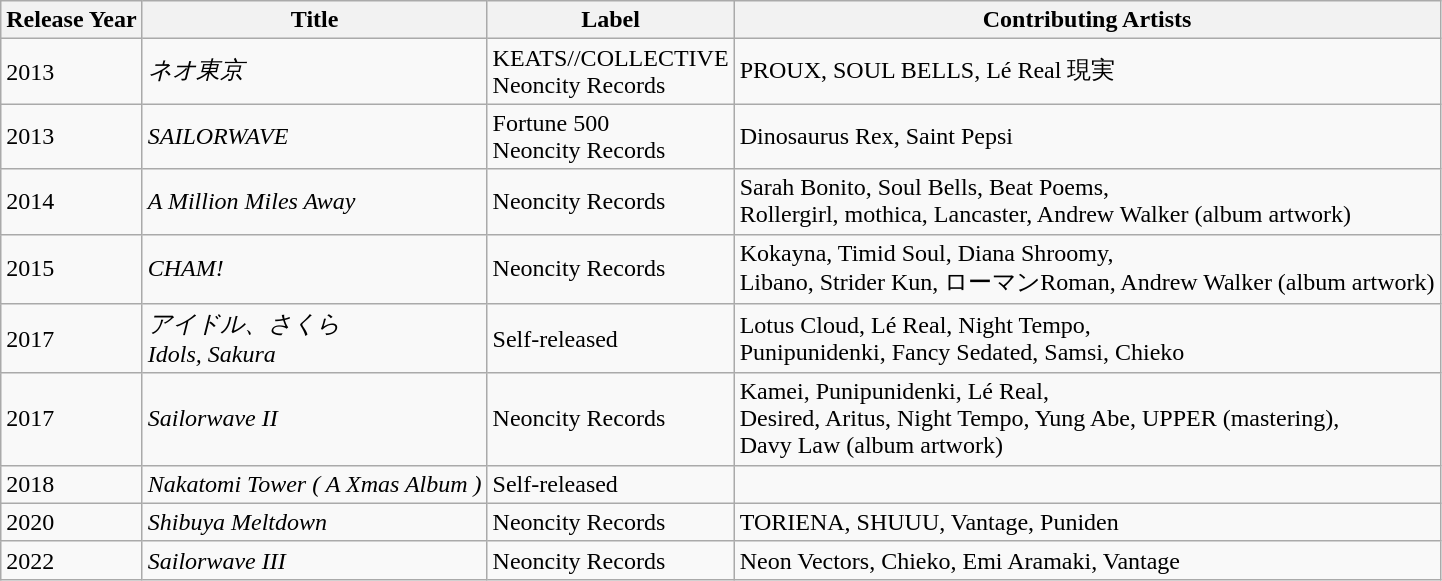<table class="wikitable mw-collapsible">
<tr>
<th>Release Year</th>
<th>Title</th>
<th>Label</th>
<th>Contributing Artists</th>
</tr>
<tr>
<td>2013</td>
<td><em>ネオ東京</em></td>
<td>KEATS//COLLECTIVE<br>Neoncity Records</td>
<td>PROUX, SOUL BELLS, Lé Real 現実</td>
</tr>
<tr>
<td>2013</td>
<td><em>SAILORWAVE</em></td>
<td>Fortune 500<br>Neoncity Records</td>
<td>Dinosaurus Rex, Saint Pepsi</td>
</tr>
<tr>
<td>2014</td>
<td><em>A Million Miles Away</em></td>
<td>Neoncity Records</td>
<td>Sarah Bonito, Soul Bells, Beat Poems,<br>Rollergirl, mothica, Lancaster, Andrew Walker (album artwork)</td>
</tr>
<tr>
<td>2015</td>
<td><em>CHAM!</em></td>
<td>Neoncity Records</td>
<td>Kokayna, Timid Soul, Diana Shroomy,<br>Libano, Strider Kun, ロ​ー​マ​ン​Roman,
Andrew Walker (album artwork)</td>
</tr>
<tr>
<td>2017</td>
<td><em>ア​イ​ド​ル​、​さ​く​ら</em><br><em>Idols, Sakura</em></td>
<td>Self-released</td>
<td>Lotus Cloud, Lé Real, Night Tempo,<br>Punipunidenki, Fancy Sedated, 
Samsi, Chieko</td>
</tr>
<tr>
<td>2017</td>
<td><em>Sailorwave II</em></td>
<td>Neoncity Records</td>
<td>Kamei, Punipunidenki, Lé Real,<br>Desired, Aritus, Night Tempo, Yung Abe, UPPER (mastering),<br>Davy Law (album artwork)</td>
</tr>
<tr>
<td>2018</td>
<td><em>Nakatomi Tower ( A Xmas Album )</em></td>
<td>Self-released</td>
<td></td>
</tr>
<tr>
<td>2020</td>
<td><em>Shibuya Meltdown</em></td>
<td>Neoncity Records</td>
<td>TORIENA, SHUUU, Vantage, Puniden</td>
</tr>
<tr>
<td>2022</td>
<td><em>Sailorwave III</em></td>
<td>Neoncity Records</td>
<td>Neon Vectors, Chieko, Emi Aramaki, Vantage</td>
</tr>
</table>
